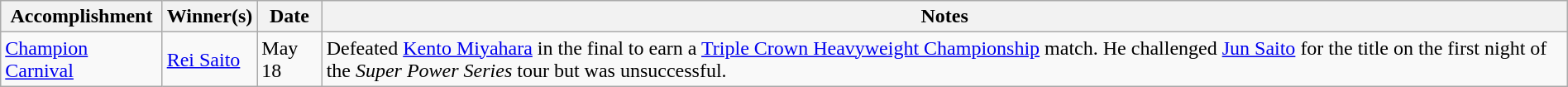<table class="wikitable" style="width:100%;">
<tr>
<th>Accomplishment</th>
<th>Winner(s)</th>
<th>Date</th>
<th>Notes</th>
</tr>
<tr>
<td><a href='#'>Champion Carnival</a></td>
<td><a href='#'>Rei Saito</a></td>
<td>May 18</td>
<td>Defeated <a href='#'>Kento Miyahara</a> in the final to earn a <a href='#'>Triple Crown Heavyweight Championship</a> match. He challenged <a href='#'>Jun Saito</a> for the title on the first night of the <em>Super Power Series</em> tour but was unsuccessful.</td>
</tr>
</table>
